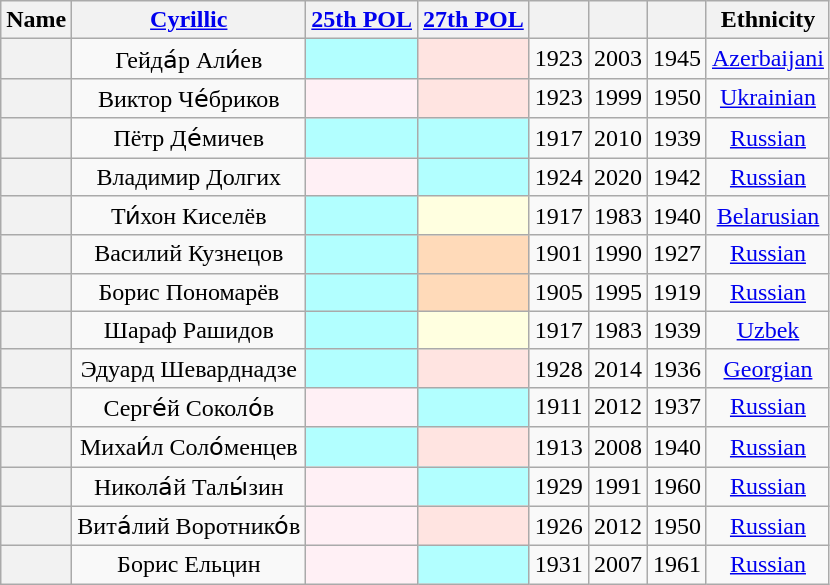<table class="wikitable sortable" style=text-align:center>
<tr>
<th scope="col">Name</th>
<th scope="col" class="unsortable"><a href='#'>Cyrillic</a></th>
<th scope="col"><a href='#'>25th POL</a></th>
<th scope="col"><a href='#'>27th POL</a></th>
<th scope="col"></th>
<th scope="col"></th>
<th scope="col"></th>
<th scope="col">Ethnicity</th>
</tr>
<tr>
<th align="center" scope="row" style="font-weight:normal;"></th>
<td>Гейда́р Али́ев</td>
<td bgcolor = #B2FFFF></td>
<td bgcolor = MistyRose></td>
<td>1923</td>
<td>2003</td>
<td>1945</td>
<td><a href='#'>Azerbaijani</a></td>
</tr>
<tr>
<th align="center" scope="row" style="font-weight:normal;"></th>
<td>Виктор Че́бриков</td>
<td bgcolor = LavenderBlush></td>
<td bgcolor = MistyRose></td>
<td>1923</td>
<td>1999</td>
<td>1950</td>
<td><a href='#'>Ukrainian</a></td>
</tr>
<tr>
<th align="center" scope="row" style="font-weight:normal;"></th>
<td>Пётр Де́мичев</td>
<td bgcolor = #B2FFFF></td>
<td bgcolor = #B2FFFF></td>
<td>1917</td>
<td>2010</td>
<td>1939</td>
<td><a href='#'>Russian</a></td>
</tr>
<tr>
<th align="center" scope="row" style="font-weight:normal;"></th>
<td>Владимир Долгих</td>
<td bgcolor = LavenderBlush></td>
<td bgcolor = #B2FFFF></td>
<td>1924</td>
<td>2020</td>
<td>1942</td>
<td><a href='#'>Russian</a></td>
</tr>
<tr>
<th align="center" scope="row" style="font-weight:normal;"></th>
<td>Ти́хон Киселёв</td>
<td bgcolor = #B2FFFF></td>
<td bgcolor = LightYellow></td>
<td>1917</td>
<td>1983</td>
<td>1940</td>
<td><a href='#'>Belarusian</a></td>
</tr>
<tr>
<th align="center" scope="row" style="font-weight:normal;"></th>
<td>Василий Кузнецов</td>
<td bgcolor = #B2FFFF></td>
<td bgcolor = PeachPuff></td>
<td>1901</td>
<td>1990</td>
<td>1927</td>
<td><a href='#'>Russian</a></td>
</tr>
<tr>
<th align="center" scope="row" style="font-weight:normal;"></th>
<td>Борис Пономарёв</td>
<td bgcolor = #B2FFFF></td>
<td bgcolor = PeachPuff></td>
<td>1905</td>
<td>1995</td>
<td>1919</td>
<td><a href='#'>Russian</a></td>
</tr>
<tr>
<th align="center" scope="row" style="font-weight:normal;"></th>
<td>Шараф Рашидов</td>
<td bgcolor = #B2FFFF></td>
<td bgcolor = LightYellow></td>
<td>1917</td>
<td>1983</td>
<td>1939</td>
<td><a href='#'>Uzbek</a></td>
</tr>
<tr>
<th align="center" scope="row" style="font-weight:normal;"></th>
<td>Эдуард Шеварднадзе</td>
<td bgcolor = #B2FFFF></td>
<td bgcolor = MistyRose></td>
<td>1928</td>
<td>2014</td>
<td>1936</td>
<td><a href='#'>Georgian</a></td>
</tr>
<tr>
<th align="center" scope="row" style="font-weight:normal;"></th>
<td>Серге́й Соколо́в</td>
<td bgcolor = LavenderBlush></td>
<td bgcolor = #B2FFFF></td>
<td>1911</td>
<td>2012</td>
<td>1937</td>
<td><a href='#'>Russian</a></td>
</tr>
<tr>
<th align="center" scope="row" style="font-weight:normal;"></th>
<td>Михаи́л Соло́менцев</td>
<td bgcolor = #B2FFFF></td>
<td bgcolor = MistyRose></td>
<td>1913</td>
<td>2008</td>
<td>1940</td>
<td><a href='#'>Russian</a></td>
</tr>
<tr>
<th align="center" scope="row" style="font-weight:normal;"></th>
<td>Никола́й Талы́зин</td>
<td bgcolor = LavenderBlush></td>
<td bgcolor = #B2FFFF></td>
<td>1929</td>
<td>1991</td>
<td>1960</td>
<td><a href='#'>Russian</a></td>
</tr>
<tr>
<th align="center" scope="row" style="font-weight:normal;"></th>
<td>Вита́лий Воротнико́в</td>
<td bgcolor = LavenderBlush></td>
<td bgcolor = MistyRose></td>
<td>1926</td>
<td>2012</td>
<td>1950</td>
<td><a href='#'>Russian</a></td>
</tr>
<tr>
<th align="center" scope="row" style="font-weight:normal;"></th>
<td>Борис Ельцин</td>
<td bgcolor = LavenderBlush></td>
<td bgcolor = #B2FFFF></td>
<td>1931</td>
<td>2007</td>
<td>1961</td>
<td><a href='#'>Russian</a></td>
</tr>
</table>
